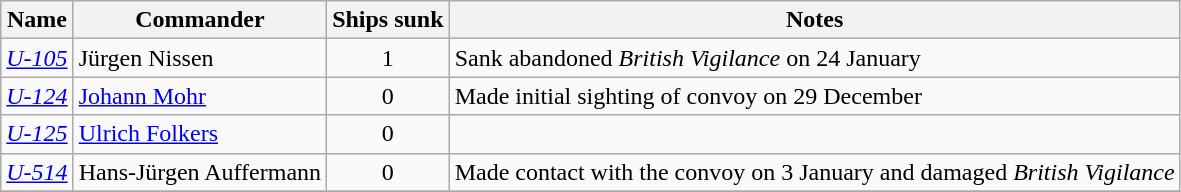<table class="wikitable sortable">
<tr>
<th>Name</th>
<th>Commander</th>
<th>Ships sunk</th>
<th class="unsortable">Notes</th>
</tr>
<tr>
<td><a href='#'><em>U-105</em></a></td>
<td>Jürgen Nissen</td>
<td align="center">1</td>
<td>Sank abandoned <em>British Vigilance</em> on 24 January</td>
</tr>
<tr>
<td><a href='#'><em>U-124</em></a></td>
<td><a href='#'>Johann Mohr</a></td>
<td align="center">0</td>
<td>Made initial sighting of convoy on 29 December</td>
</tr>
<tr>
<td><a href='#'><em>U-125</em></a></td>
<td><a href='#'>Ulrich Folkers</a></td>
<td align="center">0</td>
<td></td>
</tr>
<tr>
<td><a href='#'><em>U-514</em></a></td>
<td>Hans-Jürgen Auffermann</td>
<td align="center">0</td>
<td>Made contact with the convoy on 3 January and damaged <em>British Vigilance</em></td>
</tr>
<tr>
</tr>
</table>
